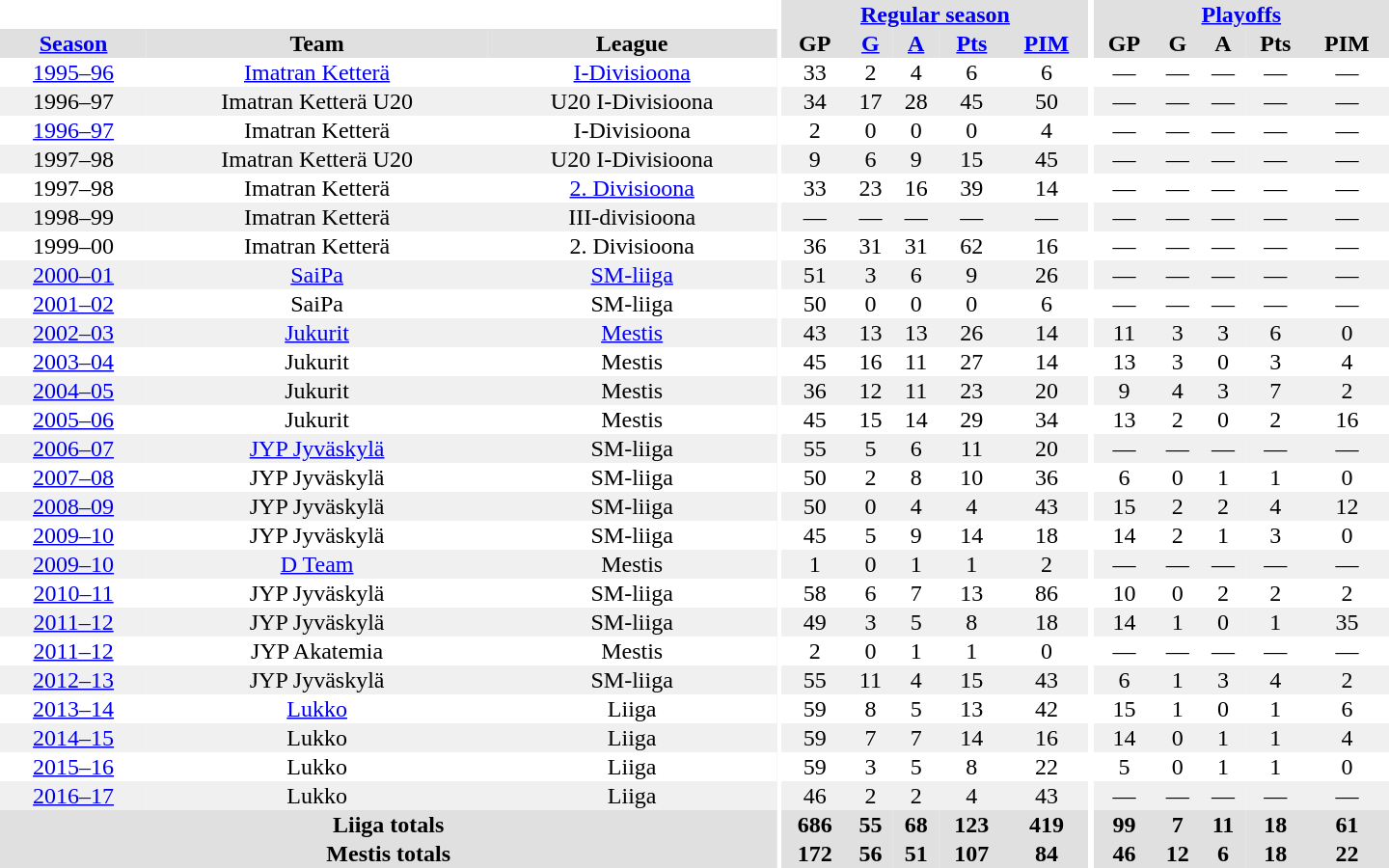<table border="0" cellpadding="1" cellspacing="0" style="text-align:center; width:60em">
<tr bgcolor="#e0e0e0">
<th colspan="3" bgcolor="#ffffff"></th>
<th rowspan="99" bgcolor="#ffffff"></th>
<th colspan="5"><a href='#'>Regular season</a></th>
<th rowspan="99" bgcolor="#ffffff"></th>
<th colspan="5"><a href='#'>Playoffs</a></th>
</tr>
<tr bgcolor="#e0e0e0">
<th><a href='#'>Season</a></th>
<th>Team</th>
<th>League</th>
<th>GP</th>
<th><a href='#'>G</a></th>
<th><a href='#'>A</a></th>
<th><a href='#'>Pts</a></th>
<th><a href='#'>PIM</a></th>
<th>GP</th>
<th>G</th>
<th>A</th>
<th>Pts</th>
<th>PIM</th>
</tr>
<tr>
<td><a href='#'>1995–96</a></td>
<td><a href='#'>Imatran Ketterä</a></td>
<td><a href='#'>I-Divisioona</a></td>
<td>33</td>
<td>2</td>
<td>4</td>
<td>6</td>
<td>6</td>
<td>—</td>
<td>—</td>
<td>—</td>
<td>—</td>
<td>—</td>
</tr>
<tr bgcolor="#f0f0f0">
<td>1996–97</td>
<td>Imatran Ketterä U20</td>
<td>U20 I-Divisioona</td>
<td>34</td>
<td>17</td>
<td>28</td>
<td>45</td>
<td>50</td>
<td>—</td>
<td>—</td>
<td>—</td>
<td>—</td>
<td>—</td>
</tr>
<tr>
<td><a href='#'>1996–97</a></td>
<td>Imatran Ketterä</td>
<td>I-Divisioona</td>
<td>2</td>
<td>0</td>
<td>0</td>
<td>0</td>
<td>4</td>
<td>—</td>
<td>—</td>
<td>—</td>
<td>—</td>
<td>—</td>
</tr>
<tr bgcolor="#f0f0f0">
<td>1997–98</td>
<td>Imatran Ketterä U20</td>
<td>U20 I-Divisioona</td>
<td>9</td>
<td>6</td>
<td>9</td>
<td>15</td>
<td>45</td>
<td>—</td>
<td>—</td>
<td>—</td>
<td>—</td>
<td>—</td>
</tr>
<tr>
<td>1997–98</td>
<td>Imatran Ketterä</td>
<td><a href='#'>2. Divisioona</a></td>
<td>33</td>
<td>23</td>
<td>16</td>
<td>39</td>
<td>14</td>
<td>—</td>
<td>—</td>
<td>—</td>
<td>—</td>
<td>—</td>
</tr>
<tr bgcolor="#f0f0f0">
<td>1998–99</td>
<td>Imatran Ketterä</td>
<td>III-divisioona</td>
<td>—</td>
<td>—</td>
<td>—</td>
<td>—</td>
<td>—</td>
<td>—</td>
<td>—</td>
<td>—</td>
<td>—</td>
<td>—</td>
</tr>
<tr>
<td>1999–00</td>
<td>Imatran Ketterä</td>
<td>2. Divisioona</td>
<td>36</td>
<td>31</td>
<td>31</td>
<td>62</td>
<td>16</td>
<td>—</td>
<td>—</td>
<td>—</td>
<td>—</td>
<td>—</td>
</tr>
<tr bgcolor="#f0f0f0">
<td><a href='#'>2000–01</a></td>
<td><a href='#'>SaiPa</a></td>
<td><a href='#'>SM-liiga</a></td>
<td>51</td>
<td>3</td>
<td>6</td>
<td>9</td>
<td>26</td>
<td>—</td>
<td>—</td>
<td>—</td>
<td>—</td>
<td>—</td>
</tr>
<tr>
<td><a href='#'>2001–02</a></td>
<td>SaiPa</td>
<td>SM-liiga</td>
<td>50</td>
<td>0</td>
<td>0</td>
<td>0</td>
<td>6</td>
<td>—</td>
<td>—</td>
<td>—</td>
<td>—</td>
<td>—</td>
</tr>
<tr bgcolor="#f0f0f0">
<td><a href='#'>2002–03</a></td>
<td><a href='#'>Jukurit</a></td>
<td><a href='#'>Mestis</a></td>
<td>43</td>
<td>13</td>
<td>13</td>
<td>26</td>
<td>14</td>
<td>11</td>
<td>3</td>
<td>3</td>
<td>6</td>
<td>0</td>
</tr>
<tr>
<td><a href='#'>2003–04</a></td>
<td>Jukurit</td>
<td>Mestis</td>
<td>45</td>
<td>16</td>
<td>11</td>
<td>27</td>
<td>14</td>
<td>13</td>
<td>3</td>
<td>0</td>
<td>3</td>
<td>4</td>
</tr>
<tr bgcolor="#f0f0f0">
<td><a href='#'>2004–05</a></td>
<td>Jukurit</td>
<td>Mestis</td>
<td>36</td>
<td>12</td>
<td>11</td>
<td>23</td>
<td>20</td>
<td>9</td>
<td>4</td>
<td>3</td>
<td>7</td>
<td>2</td>
</tr>
<tr>
<td><a href='#'>2005–06</a></td>
<td>Jukurit</td>
<td>Mestis</td>
<td>45</td>
<td>15</td>
<td>14</td>
<td>29</td>
<td>34</td>
<td>13</td>
<td>2</td>
<td>0</td>
<td>2</td>
<td>16</td>
</tr>
<tr bgcolor="#f0f0f0">
<td><a href='#'>2006–07</a></td>
<td><a href='#'>JYP Jyväskylä</a></td>
<td>SM-liiga</td>
<td>55</td>
<td>5</td>
<td>6</td>
<td>11</td>
<td>20</td>
<td>—</td>
<td>—</td>
<td>—</td>
<td>—</td>
<td>—</td>
</tr>
<tr>
<td><a href='#'>2007–08</a></td>
<td>JYP Jyväskylä</td>
<td>SM-liiga</td>
<td>50</td>
<td>2</td>
<td>8</td>
<td>10</td>
<td>36</td>
<td>6</td>
<td>0</td>
<td>1</td>
<td>1</td>
<td>0</td>
</tr>
<tr bgcolor="#f0f0f0">
<td><a href='#'>2008–09</a></td>
<td>JYP Jyväskylä</td>
<td>SM-liiga</td>
<td>50</td>
<td>0</td>
<td>4</td>
<td>4</td>
<td>43</td>
<td>15</td>
<td>2</td>
<td>2</td>
<td>4</td>
<td>12</td>
</tr>
<tr>
<td><a href='#'>2009–10</a></td>
<td>JYP Jyväskylä</td>
<td>SM-liiga</td>
<td>45</td>
<td>5</td>
<td>9</td>
<td>14</td>
<td>18</td>
<td>14</td>
<td>2</td>
<td>1</td>
<td>3</td>
<td>0</td>
</tr>
<tr bgcolor="#f0f0f0">
<td><a href='#'>2009–10</a></td>
<td><a href='#'>D Team</a></td>
<td>Mestis</td>
<td>1</td>
<td>0</td>
<td>1</td>
<td>1</td>
<td>2</td>
<td>—</td>
<td>—</td>
<td>—</td>
<td>—</td>
<td>—</td>
</tr>
<tr>
<td><a href='#'>2010–11</a></td>
<td>JYP Jyväskylä</td>
<td>SM-liiga</td>
<td>58</td>
<td>6</td>
<td>7</td>
<td>13</td>
<td>86</td>
<td>10</td>
<td>0</td>
<td>2</td>
<td>2</td>
<td>2</td>
</tr>
<tr bgcolor="#f0f0f0">
<td><a href='#'>2011–12</a></td>
<td>JYP Jyväskylä</td>
<td>SM-liiga</td>
<td>49</td>
<td>3</td>
<td>5</td>
<td>8</td>
<td>18</td>
<td>14</td>
<td>1</td>
<td>0</td>
<td>1</td>
<td>35</td>
</tr>
<tr>
<td><a href='#'>2011–12</a></td>
<td>JYP Akatemia</td>
<td>Mestis</td>
<td>2</td>
<td>0</td>
<td>1</td>
<td>1</td>
<td>0</td>
<td>—</td>
<td>—</td>
<td>—</td>
<td>—</td>
<td>—</td>
</tr>
<tr bgcolor="#f0f0f0">
<td><a href='#'>2012–13</a></td>
<td>JYP Jyväskylä</td>
<td>SM-liiga</td>
<td>55</td>
<td>11</td>
<td>4</td>
<td>15</td>
<td>43</td>
<td>6</td>
<td>1</td>
<td>3</td>
<td>4</td>
<td>2</td>
</tr>
<tr>
<td><a href='#'>2013–14</a></td>
<td><a href='#'>Lukko</a></td>
<td>Liiga</td>
<td>59</td>
<td>8</td>
<td>5</td>
<td>13</td>
<td>42</td>
<td>15</td>
<td>1</td>
<td>0</td>
<td>1</td>
<td>6</td>
</tr>
<tr bgcolor="#f0f0f0">
<td><a href='#'>2014–15</a></td>
<td>Lukko</td>
<td>Liiga</td>
<td>59</td>
<td>7</td>
<td>7</td>
<td>14</td>
<td>16</td>
<td>14</td>
<td>0</td>
<td>1</td>
<td>1</td>
<td>4</td>
</tr>
<tr>
<td><a href='#'>2015–16</a></td>
<td>Lukko</td>
<td>Liiga</td>
<td>59</td>
<td>3</td>
<td>5</td>
<td>8</td>
<td>22</td>
<td>5</td>
<td>0</td>
<td>1</td>
<td>1</td>
<td>0</td>
</tr>
<tr bgcolor="#f0f0f0">
<td><a href='#'>2016–17</a></td>
<td>Lukko</td>
<td>Liiga</td>
<td>46</td>
<td>2</td>
<td>2</td>
<td>4</td>
<td>43</td>
<td>—</td>
<td>—</td>
<td>—</td>
<td>—</td>
<td>—</td>
</tr>
<tr>
</tr>
<tr ALIGN="center" bgcolor="#e0e0e0">
<th colspan="3">Liiga totals</th>
<th ALIGN="center">686</th>
<th ALIGN="center">55</th>
<th ALIGN="center">68</th>
<th ALIGN="center">123</th>
<th ALIGN="center">419</th>
<th ALIGN="center">99</th>
<th ALIGN="center">7</th>
<th ALIGN="center">11</th>
<th ALIGN="center">18</th>
<th ALIGN="center">61</th>
</tr>
<tr>
</tr>
<tr ALIGN="center" bgcolor="#e0e0e0">
<th colspan="3">Mestis totals</th>
<th ALIGN="center">172</th>
<th ALIGN="center">56</th>
<th ALIGN="center">51</th>
<th ALIGN="center">107</th>
<th ALIGN="center">84</th>
<th ALIGN="center">46</th>
<th ALIGN="center">12</th>
<th ALIGN="center">6</th>
<th ALIGN="center">18</th>
<th ALIGN="center">22</th>
</tr>
</table>
